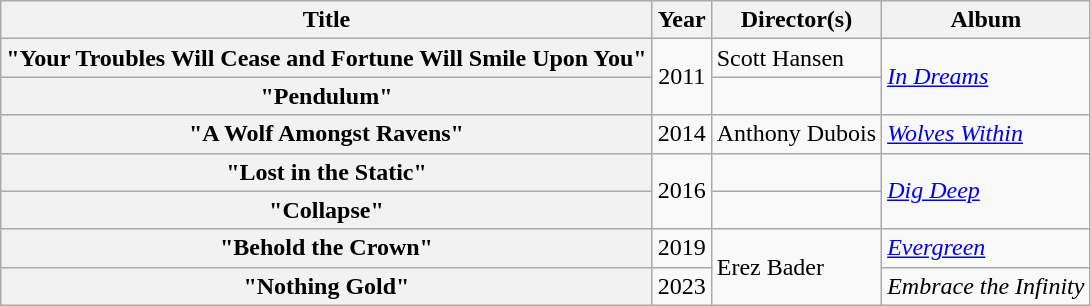<table class="wikitable plainrowheaders" style="text-align:left">
<tr>
<th scope="col">Title</th>
<th scope="col">Year</th>
<th scope="col">Director(s)</th>
<th scope="col">Album</th>
</tr>
<tr>
<th scope="row">"Your Troubles Will Cease and Fortune Will Smile Upon You"</th>
<td style="text-align:center;" rowspan="2">2011</td>
<td>Scott Hansen</td>
<td rowspan="2"><em><a href='#'>In Dreams</a></em></td>
</tr>
<tr>
<th scope="row">"Pendulum"</th>
<td></td>
</tr>
<tr>
<th scope="row">"A Wolf Amongst Ravens"</th>
<td style="text-align:center;">2014</td>
<td>Anthony Dubois</td>
<td><em><a href='#'>Wolves Within</a></em></td>
</tr>
<tr>
<th scope="row">"Lost in the Static"</th>
<td style=text-align:center;" rowspan="2">2016</td>
<td></td>
<td rowspan="2"><em><a href='#'>Dig Deep</a></em></td>
</tr>
<tr>
<th scope="row">"Collapse"</th>
<td></td>
</tr>
<tr>
<th scope="row">"Behold the Crown"</th>
<td style=text-align:center;">2019</td>
<td rowspan="2">Erez Bader</td>
<td><em><a href='#'>Evergreen</a></em></td>
</tr>
<tr>
<th scope="row">"Nothing Gold"</th>
<td style=text-align:center;">2023</td>
<td><em>Embrace the Infinity</em></td>
</tr>
</table>
